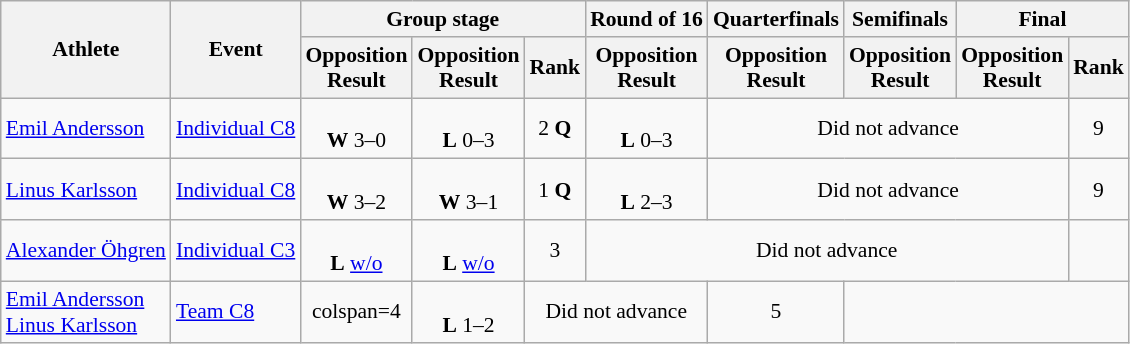<table class=wikitable style="font-size:90%">
<tr>
<th rowspan="2">Athlete</th>
<th rowspan="2">Event</th>
<th colspan="3">Group stage</th>
<th>Round of 16</th>
<th>Quarterfinals</th>
<th>Semifinals</th>
<th colspan="2">Final</th>
</tr>
<tr>
<th>Opposition<br>Result</th>
<th>Opposition<br>Result</th>
<th>Rank</th>
<th>Opposition<br>Result</th>
<th>Opposition<br>Result</th>
<th>Opposition<br>Result</th>
<th>Opposition<br>Result</th>
<th>Rank</th>
</tr>
<tr align=center>
<td align=left><a href='#'>Emil Andersson</a></td>
<td align=left><a href='#'>Individual C8</a></td>
<td><br><strong>W</strong> 3–0</td>
<td><br><strong>L</strong> 0–3</td>
<td>2 <strong>Q</strong></td>
<td><br><strong>L</strong> 0–3</td>
<td colspan=3>Did not advance</td>
<td>9</td>
</tr>
<tr align=center>
<td align=left><a href='#'>Linus Karlsson</a></td>
<td align=left><a href='#'>Individual C8</a></td>
<td><br><strong>W</strong> 3–2</td>
<td><br><strong>W</strong> 3–1</td>
<td>1 <strong>Q</strong></td>
<td><br><strong>L</strong> 2–3</td>
<td colspan=3>Did not advance</td>
<td>9</td>
</tr>
<tr align=center>
<td align=left><a href='#'>Alexander Öhgren</a></td>
<td align=left><a href='#'>Individual C3</a></td>
<td><br><strong>L</strong> <a href='#'>w/o</a></td>
<td><br><strong>L</strong> <a href='#'>w/o</a></td>
<td>3</td>
<td colspan=4>Did not advance</td>
<td></td>
</tr>
<tr align=center>
<td align=left><a href='#'>Emil Andersson</a><br><a href='#'>Linus Karlsson</a></td>
<td align=left><a href='#'>Team C8</a></td>
<td>colspan=4 </td>
<td><br><strong>L</strong> 1–2</td>
<td colspan=2>Did not advance</td>
<td>5</td>
</tr>
</table>
